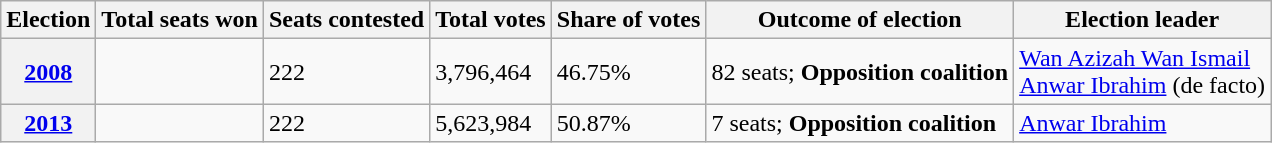<table class="wikitable">
<tr>
<th>Election</th>
<th>Total seats won</th>
<th>Seats contested</th>
<th>Total votes</th>
<th>Share of votes</th>
<th>Outcome of election</th>
<th>Election leader</th>
</tr>
<tr>
<th><a href='#'>2008</a></th>
<td></td>
<td>222</td>
<td>3,796,464</td>
<td>46.75%</td>
<td>82 seats; <strong>Opposition coalition</strong></td>
<td><a href='#'>Wan Azizah Wan Ismail</a><br><a href='#'>Anwar Ibrahim</a> (de facto)</td>
</tr>
<tr>
<th><a href='#'>2013</a></th>
<td></td>
<td>222</td>
<td>5,623,984</td>
<td>50.87%</td>
<td>7 seats; <strong>Opposition coalition</strong></td>
<td><a href='#'>Anwar Ibrahim</a></td>
</tr>
</table>
